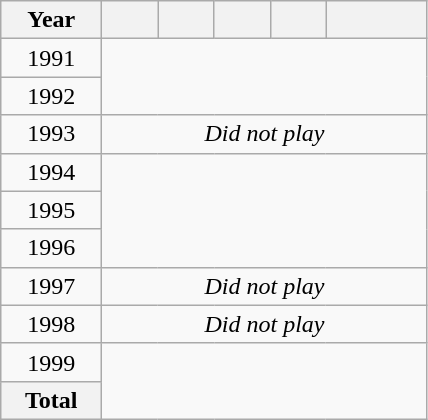<table class="wikitable" style="text-align: center">
<tr>
<th width="60">Year</th>
<th width="30"></th>
<th width="30"></th>
<th width="30"></th>
<th width="30"></th>
<th width="60"></th>
</tr>
<tr>
<td>1991<br></td>
</tr>
<tr>
<td>1992<br></td>
</tr>
<tr>
<td>1993</td>
<td colspan="5"><em>Did not play</em></td>
</tr>
<tr>
<td>1994<br></td>
</tr>
<tr>
<td>1995<br></td>
</tr>
<tr>
<td>1996<br></td>
</tr>
<tr>
<td>1997</td>
<td colspan="5"><em>Did not play</em></td>
</tr>
<tr>
<td>1998</td>
<td colspan="5"><em>Did not play</em></td>
</tr>
<tr>
<td>1999<br></td>
</tr>
<tr>
<th>Total<br></th>
</tr>
</table>
